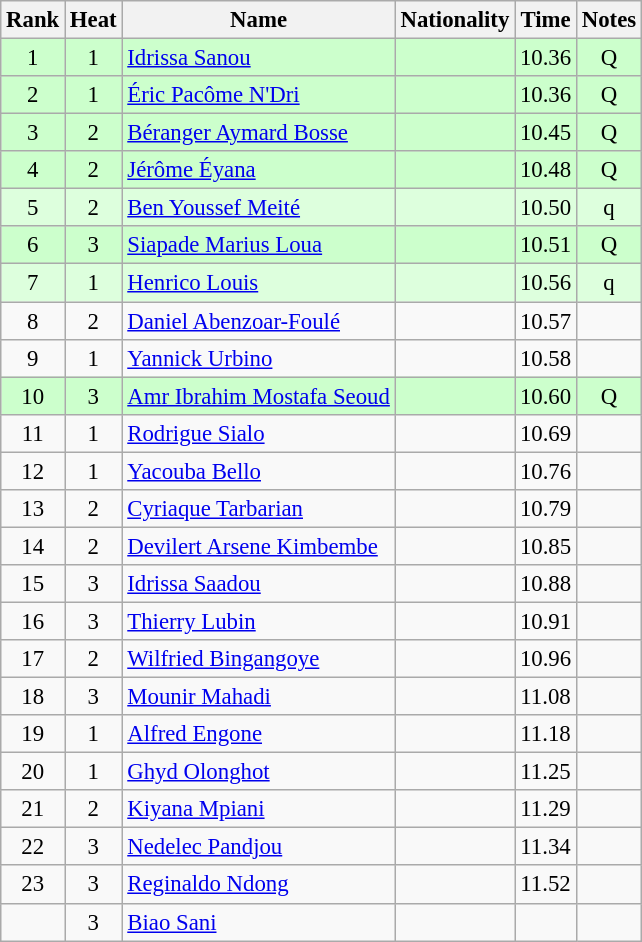<table class="wikitable sortable" style="text-align:center; font-size:95%">
<tr>
<th>Rank</th>
<th>Heat</th>
<th>Name</th>
<th>Nationality</th>
<th>Time</th>
<th>Notes</th>
</tr>
<tr bgcolor=ccffcc>
<td>1</td>
<td>1</td>
<td align=left><a href='#'>Idrissa Sanou</a></td>
<td align=left></td>
<td>10.36</td>
<td>Q</td>
</tr>
<tr bgcolor=ccffcc>
<td>2</td>
<td>1</td>
<td align=left><a href='#'>Éric Pacôme N'Dri</a></td>
<td align=left></td>
<td>10.36</td>
<td>Q</td>
</tr>
<tr bgcolor=ccffcc>
<td>3</td>
<td>2</td>
<td align=left><a href='#'>Béranger Aymard Bosse</a></td>
<td align=left></td>
<td>10.45</td>
<td>Q</td>
</tr>
<tr bgcolor=ccffcc>
<td>4</td>
<td>2</td>
<td align=left><a href='#'>Jérôme Éyana</a></td>
<td align=left></td>
<td>10.48</td>
<td>Q</td>
</tr>
<tr bgcolor=ddffdd>
<td>5</td>
<td>2</td>
<td align=left><a href='#'>Ben Youssef Meité</a></td>
<td align=left></td>
<td>10.50</td>
<td>q</td>
</tr>
<tr bgcolor=ccffcc>
<td>6</td>
<td>3</td>
<td align=left><a href='#'>Siapade Marius Loua</a></td>
<td align=left></td>
<td>10.51</td>
<td>Q</td>
</tr>
<tr bgcolor=ddffdd>
<td>7</td>
<td>1</td>
<td align=left><a href='#'>Henrico Louis</a></td>
<td align=left></td>
<td>10.56</td>
<td>q</td>
</tr>
<tr>
<td>8</td>
<td>2</td>
<td align=left><a href='#'>Daniel Abenzoar-Foulé</a></td>
<td align=left></td>
<td>10.57</td>
<td></td>
</tr>
<tr>
<td>9</td>
<td>1</td>
<td align=left><a href='#'>Yannick Urbino</a></td>
<td align=left></td>
<td>10.58</td>
<td></td>
</tr>
<tr bgcolor=ccffcc>
<td>10</td>
<td>3</td>
<td align=left><a href='#'>Amr Ibrahim Mostafa Seoud</a></td>
<td align=left></td>
<td>10.60</td>
<td>Q</td>
</tr>
<tr>
<td>11</td>
<td>1</td>
<td align=left><a href='#'>Rodrigue Sialo</a></td>
<td align=left></td>
<td>10.69</td>
<td></td>
</tr>
<tr>
<td>12</td>
<td>1</td>
<td align=left><a href='#'>Yacouba Bello</a></td>
<td align=left></td>
<td>10.76</td>
<td></td>
</tr>
<tr>
<td>13</td>
<td>2</td>
<td align=left><a href='#'>Cyriaque Tarbarian</a></td>
<td align=left></td>
<td>10.79</td>
<td></td>
</tr>
<tr>
<td>14</td>
<td>2</td>
<td align=left><a href='#'>Devilert Arsene Kimbembe</a></td>
<td align=left></td>
<td>10.85</td>
<td></td>
</tr>
<tr>
<td>15</td>
<td>3</td>
<td align=left><a href='#'>Idrissa Saadou</a></td>
<td align=left></td>
<td>10.88</td>
<td></td>
</tr>
<tr>
<td>16</td>
<td>3</td>
<td align=left><a href='#'>Thierry Lubin</a></td>
<td align=left></td>
<td>10.91</td>
<td></td>
</tr>
<tr>
<td>17</td>
<td>2</td>
<td align=left><a href='#'>Wilfried Bingangoye</a></td>
<td align=left></td>
<td>10.96</td>
<td></td>
</tr>
<tr>
<td>18</td>
<td>3</td>
<td align=left><a href='#'>Mounir Mahadi</a></td>
<td align=left></td>
<td>11.08</td>
<td></td>
</tr>
<tr>
<td>19</td>
<td>1</td>
<td align=left><a href='#'>Alfred Engone</a></td>
<td align=left></td>
<td>11.18</td>
<td></td>
</tr>
<tr>
<td>20</td>
<td>1</td>
<td align=left><a href='#'>Ghyd Olonghot</a></td>
<td align=left></td>
<td>11.25</td>
<td></td>
</tr>
<tr>
<td>21</td>
<td>2</td>
<td align=left><a href='#'>Kiyana Mpiani</a></td>
<td align=left></td>
<td>11.29</td>
<td></td>
</tr>
<tr>
<td>22</td>
<td>3</td>
<td align=left><a href='#'>Nedelec Pandjou</a></td>
<td align=left></td>
<td>11.34</td>
<td></td>
</tr>
<tr>
<td>23</td>
<td>3</td>
<td align=left><a href='#'>Reginaldo Ndong</a></td>
<td align=left></td>
<td>11.52</td>
<td></td>
</tr>
<tr>
<td></td>
<td>3</td>
<td align=left><a href='#'>Biao Sani</a></td>
<td align=left></td>
<td></td>
<td></td>
</tr>
</table>
